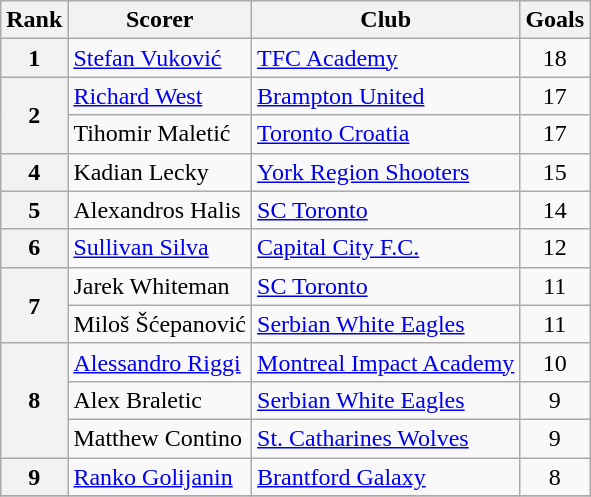<table class="wikitable" style="text-align:center">
<tr>
<th>Rank</th>
<th>Scorer</th>
<th>Club</th>
<th>Goals</th>
</tr>
<tr>
<th rowspan="1">1</th>
<td align="left"> <a href='#'>Stefan Vuković</a></td>
<td align="left"><a href='#'>TFC Academy</a></td>
<td>18</td>
</tr>
<tr>
<th rowspan="2">2</th>
<td align="left"> <a href='#'>Richard West</a></td>
<td align="left"><a href='#'>Brampton United</a></td>
<td>17</td>
</tr>
<tr>
<td align="left"> Tihomir Maletić</td>
<td align="left"><a href='#'>Toronto Croatia</a></td>
<td>17</td>
</tr>
<tr>
<th rowspan="1">4</th>
<td align="left"> Kadian Lecky</td>
<td align="left"><a href='#'>York Region Shooters</a></td>
<td>15</td>
</tr>
<tr>
<th rowspan="1">5</th>
<td align="left"> Alexandros Halis</td>
<td align="left"><a href='#'>SC Toronto</a></td>
<td>14</td>
</tr>
<tr>
<th rowspan="1">6</th>
<td align="left"> <a href='#'>Sullivan Silva</a></td>
<td align="left"><a href='#'>Capital City F.C.</a></td>
<td>12</td>
</tr>
<tr>
<th rowspan="2">7</th>
<td align="left"> Jarek Whiteman</td>
<td align="left"><a href='#'>SC Toronto</a></td>
<td>11</td>
</tr>
<tr>
<td align="left"> Miloš Šćepanović</td>
<td align="left"><a href='#'>Serbian White Eagles</a></td>
<td>11</td>
</tr>
<tr>
<th rowspan="3">8</th>
<td align="left"> <a href='#'>Alessandro Riggi</a></td>
<td align="left"><a href='#'>Montreal Impact Academy</a></td>
<td>10</td>
</tr>
<tr>
<td align="left"> Alex Braletic</td>
<td align="left"><a href='#'>Serbian White Eagles</a></td>
<td>9</td>
</tr>
<tr>
<td align="left"> Matthew Contino</td>
<td align="left"><a href='#'>St. Catharines Wolves</a></td>
<td>9</td>
</tr>
<tr>
<th rowspan="1">9</th>
<td align="left"> <a href='#'>Ranko Golijanin</a></td>
<td align="left"><a href='#'>Brantford Galaxy</a></td>
<td>8</td>
</tr>
<tr>
</tr>
</table>
